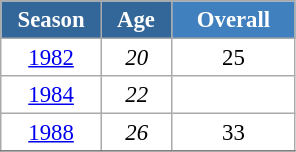<table class="wikitable" style="font-size:95%; text-align:center; border:grey solid 1px; border-collapse:collapse; background:#ffffff;">
<tr>
<th style="background-color:#369; color:white; width:60px;"> Season </th>
<th style="background-color:#369; color:white; width:40px;"> Age </th>
<th style="background-color:#4180be; color:white; width:75px;">Overall</th>
</tr>
<tr>
<td><a href='#'>1982</a></td>
<td><em>20</em></td>
<td>25</td>
</tr>
<tr>
<td><a href='#'>1984</a></td>
<td><em>22</em></td>
<td></td>
</tr>
<tr>
<td><a href='#'>1988</a></td>
<td><em>26</em></td>
<td>33</td>
</tr>
<tr>
</tr>
</table>
